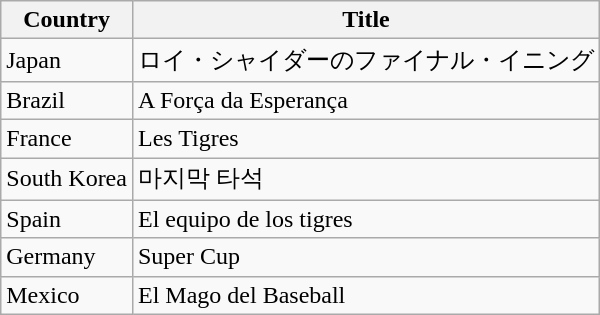<table class="wikitable">
<tr>
<th>Country</th>
<th>Title</th>
</tr>
<tr>
<td>Japan</td>
<td>ロイ・シャイダーのファイナル・イニング</td>
</tr>
<tr>
<td>Brazil</td>
<td>A Força da Esperança</td>
</tr>
<tr>
<td>France</td>
<td>Les Tigres</td>
</tr>
<tr>
<td>South Korea</td>
<td>마지막 타석</td>
</tr>
<tr>
<td>Spain</td>
<td>El equipo de los tigres</td>
</tr>
<tr>
<td>Germany</td>
<td>Super Cup</td>
</tr>
<tr>
<td>Mexico</td>
<td>El Mago del Baseball</td>
</tr>
</table>
